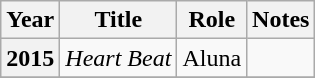<table class="wikitable plainrowheaders sortable">
<tr>
<th scope="col">Year</th>
<th scope="col">Title</th>
<th scope="col">Role</th>
<th scope="col" class="unsortable">Notes</th>
</tr>
<tr>
<th scope="row">2015</th>
<td><em>Heart Beat</em></td>
<td>Aluna</td>
<td></td>
</tr>
<tr>
</tr>
</table>
